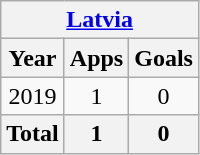<table class="wikitable" style="text-align:center">
<tr>
<th colspan=3><a href='#'>Latvia</a></th>
</tr>
<tr>
<th>Year</th>
<th>Apps</th>
<th>Goals</th>
</tr>
<tr>
<td>2019</td>
<td>1</td>
<td>0</td>
</tr>
<tr>
<th>Total</th>
<th>1</th>
<th>0</th>
</tr>
</table>
